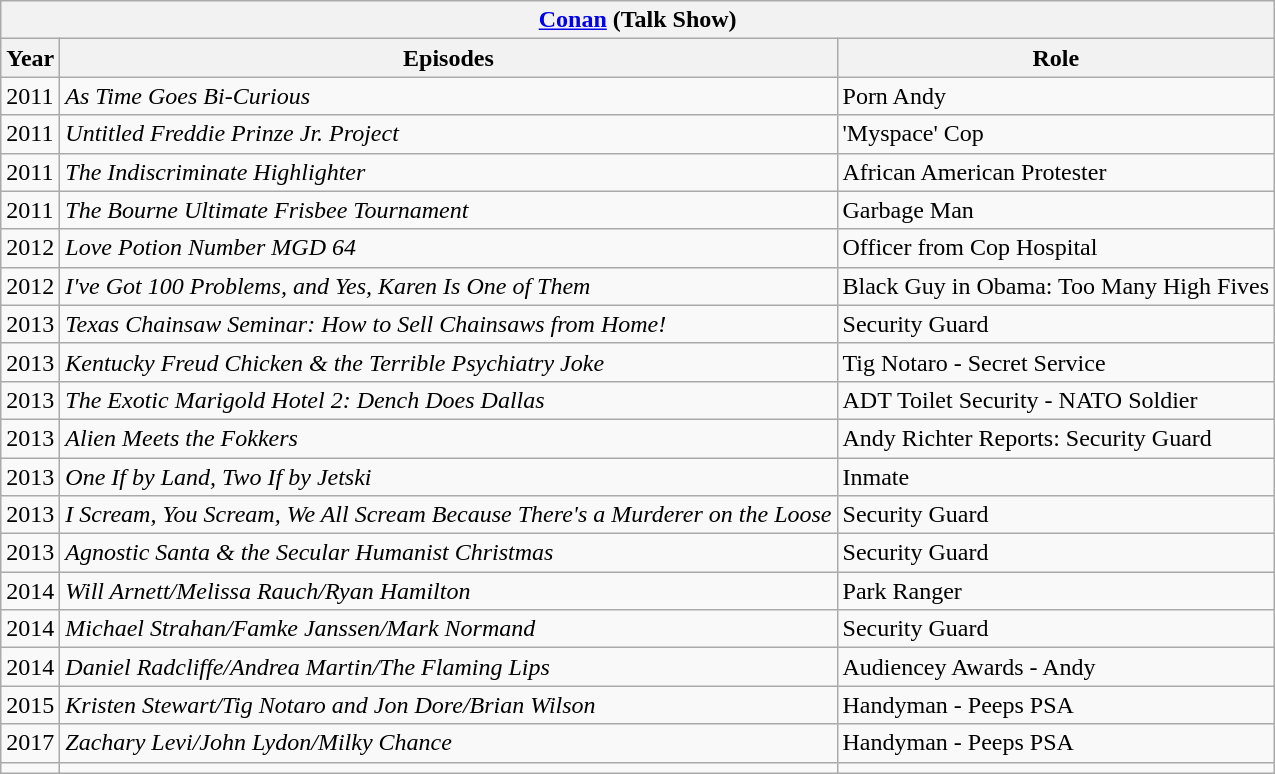<table class="wikitable">
<tr>
<th colspan="3"><a href='#'>Conan</a> (Talk Show)</th>
</tr>
<tr>
<th>Year</th>
<th>Episodes</th>
<th>Role</th>
</tr>
<tr>
<td>2011</td>
<td><em>As Time Goes Bi-Curious</em></td>
<td>Porn Andy</td>
</tr>
<tr>
<td>2011</td>
<td><em>Untitled Freddie Prinze Jr. Project</em></td>
<td>'Myspace' Cop</td>
</tr>
<tr>
<td>2011</td>
<td><em>The Indiscriminate Highlighter</em></td>
<td>African American Protester</td>
</tr>
<tr>
<td>2011</td>
<td><em>The Bourne Ultimate Frisbee Tournament</em></td>
<td>Garbage Man</td>
</tr>
<tr>
<td>2012</td>
<td><em>Love Potion Number MGD 64</em></td>
<td>Officer from Cop Hospital</td>
</tr>
<tr>
<td>2012</td>
<td><em>I've Got 100 Problems, and Yes, Karen Is One of Them</em></td>
<td>Black Guy in Obama: Too Many High Fives</td>
</tr>
<tr>
<td>2013</td>
<td><em>Texas Chainsaw Seminar: How to Sell Chainsaws from Home!</em></td>
<td>Security Guard</td>
</tr>
<tr>
<td>2013</td>
<td><em>Kentucky Freud Chicken & the Terrible Psychiatry Joke</em></td>
<td>Tig Notaro - Secret Service</td>
</tr>
<tr>
<td>2013</td>
<td><em>The Exotic Marigold Hotel 2: Dench Does Dallas</em></td>
<td>ADT Toilet Security - NATO Soldier</td>
</tr>
<tr>
<td>2013</td>
<td><em>Alien Meets the Fokkers</em></td>
<td>Andy Richter Reports: Security Guard</td>
</tr>
<tr>
<td>2013</td>
<td><em>One If by Land, Two If by Jetski</em></td>
<td>Inmate</td>
</tr>
<tr>
<td>2013</td>
<td><em>I Scream, You Scream, We All Scream Because There's a Murderer on the Loose</em></td>
<td>Security Guard</td>
</tr>
<tr>
<td>2013</td>
<td><em>Agnostic Santa & the Secular Humanist Christmas</em></td>
<td>Security Guard</td>
</tr>
<tr>
<td>2014</td>
<td><em>Will Arnett/Melissa Rauch/Ryan Hamilton</em></td>
<td>Park Ranger</td>
</tr>
<tr>
<td>2014</td>
<td><em>Michael Strahan/Famke Janssen/Mark Normand</em></td>
<td>Security Guard</td>
</tr>
<tr>
<td>2014</td>
<td><em>Daniel Radcliffe/Andrea Martin/The Flaming Lips</em></td>
<td>Audiencey Awards - Andy</td>
</tr>
<tr>
<td>2015</td>
<td><em>Kristen Stewart/Tig Notaro and Jon Dore/Brian Wilson</em></td>
<td>Handyman - Peeps PSA</td>
</tr>
<tr>
<td>2017</td>
<td><em>Zachary Levi/John Lydon/Milky Chance</em></td>
<td>Handyman - Peeps PSA</td>
</tr>
<tr>
<td></td>
<td></td>
<td></td>
</tr>
</table>
